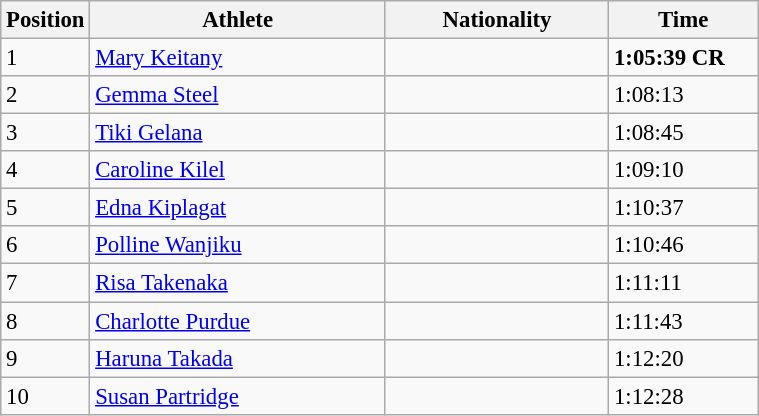<table class="wikitable sortable" border="1"  style="font-size:95%;" width=40%>
<tr>
<th width="10%">Position</th>
<th width="40%">Athlete</th>
<th width="30%">Nationality</th>
<th width="20%">Time</th>
</tr>
<tr>
<td>1</td>
<td><a href='#'>Mary Keitany</a></td>
<td></td>
<td><strong>1:05:39 CR</strong></td>
</tr>
<tr>
<td>2</td>
<td><a href='#'>Gemma Steel</a></td>
<td></td>
<td>1:08:13</td>
</tr>
<tr>
<td>3</td>
<td><a href='#'>Tiki Gelana</a></td>
<td></td>
<td>1:08:45</td>
</tr>
<tr>
<td>4</td>
<td><a href='#'>Caroline Kilel</a></td>
<td></td>
<td>1:09:10</td>
</tr>
<tr>
<td>5</td>
<td><a href='#'>Edna Kiplagat</a></td>
<td></td>
<td>1:10:37</td>
</tr>
<tr>
<td>6</td>
<td><a href='#'>Polline Wanjiku</a></td>
<td></td>
<td>1:10:46</td>
</tr>
<tr>
<td>7</td>
<td><a href='#'>Risa Takenaka</a></td>
<td></td>
<td>1:11:11</td>
</tr>
<tr>
<td>8</td>
<td><a href='#'>Charlotte Purdue</a></td>
<td></td>
<td>1:11:43</td>
</tr>
<tr>
<td>9</td>
<td><a href='#'>Haruna Takada</a></td>
<td></td>
<td>1:12:20</td>
</tr>
<tr>
<td>10</td>
<td><a href='#'>Susan Partridge</a></td>
<td></td>
<td>1:12:28</td>
</tr>
</table>
